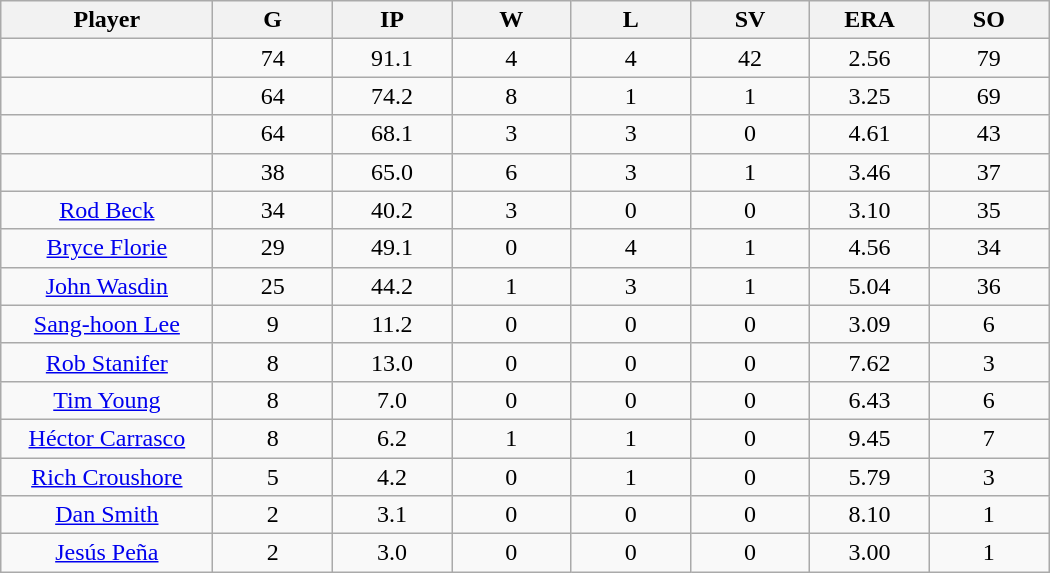<table class="wikitable sortable">
<tr>
<th bgcolor="#DDDDFF" width="16%">Player</th>
<th bgcolor="#DDDDFF" width="9%">G</th>
<th bgcolor="#DDDDFF" width="9%">IP</th>
<th bgcolor="#DDDDFF" width="9%">W</th>
<th bgcolor="#DDDDFF" width="9%">L</th>
<th bgcolor="#DDDDFF" width="9%">SV</th>
<th bgcolor="#DDDDFF" width="9%">ERA</th>
<th bgcolor="#DDDDFF" width="9%">SO</th>
</tr>
<tr align="center">
<td></td>
<td>74</td>
<td>91.1</td>
<td>4</td>
<td>4</td>
<td>42</td>
<td>2.56</td>
<td>79</td>
</tr>
<tr align="center">
<td></td>
<td>64</td>
<td>74.2</td>
<td>8</td>
<td>1</td>
<td>1</td>
<td>3.25</td>
<td>69</td>
</tr>
<tr align="center">
<td></td>
<td>64</td>
<td>68.1</td>
<td>3</td>
<td>3</td>
<td>0</td>
<td>4.61</td>
<td>43</td>
</tr>
<tr align="center">
<td></td>
<td>38</td>
<td>65.0</td>
<td>6</td>
<td>3</td>
<td>1</td>
<td>3.46</td>
<td>37</td>
</tr>
<tr align=center>
<td><a href='#'>Rod Beck</a></td>
<td>34</td>
<td>40.2</td>
<td>3</td>
<td>0</td>
<td>0</td>
<td>3.10</td>
<td>35</td>
</tr>
<tr align=center>
<td><a href='#'>Bryce Florie</a></td>
<td>29</td>
<td>49.1</td>
<td>0</td>
<td>4</td>
<td>1</td>
<td>4.56</td>
<td>34</td>
</tr>
<tr align=center>
<td><a href='#'>John Wasdin</a></td>
<td>25</td>
<td>44.2</td>
<td>1</td>
<td>3</td>
<td>1</td>
<td>5.04</td>
<td>36</td>
</tr>
<tr align=center>
<td><a href='#'>Sang-hoon Lee</a></td>
<td>9</td>
<td>11.2</td>
<td>0</td>
<td>0</td>
<td>0</td>
<td>3.09</td>
<td>6</td>
</tr>
<tr align=center>
<td><a href='#'>Rob Stanifer</a></td>
<td>8</td>
<td>13.0</td>
<td>0</td>
<td>0</td>
<td>0</td>
<td>7.62</td>
<td>3</td>
</tr>
<tr align="center">
<td><a href='#'>Tim Young</a></td>
<td>8</td>
<td>7.0</td>
<td>0</td>
<td>0</td>
<td>0</td>
<td>6.43</td>
<td>6</td>
</tr>
<tr align="center">
<td><a href='#'>Héctor Carrasco</a></td>
<td>8</td>
<td>6.2</td>
<td>1</td>
<td>1</td>
<td>0</td>
<td>9.45</td>
<td>7</td>
</tr>
<tr align=center>
<td><a href='#'>Rich Croushore</a></td>
<td>5</td>
<td>4.2</td>
<td>0</td>
<td>1</td>
<td>0</td>
<td>5.79</td>
<td>3</td>
</tr>
<tr align="center">
<td><a href='#'>Dan Smith</a></td>
<td>2</td>
<td>3.1</td>
<td>0</td>
<td>0</td>
<td>0</td>
<td>8.10</td>
<td>1</td>
</tr>
<tr align="center">
<td><a href='#'>Jesús Peña</a></td>
<td>2</td>
<td>3.0</td>
<td>0</td>
<td>0</td>
<td>0</td>
<td>3.00</td>
<td>1</td>
</tr>
</table>
